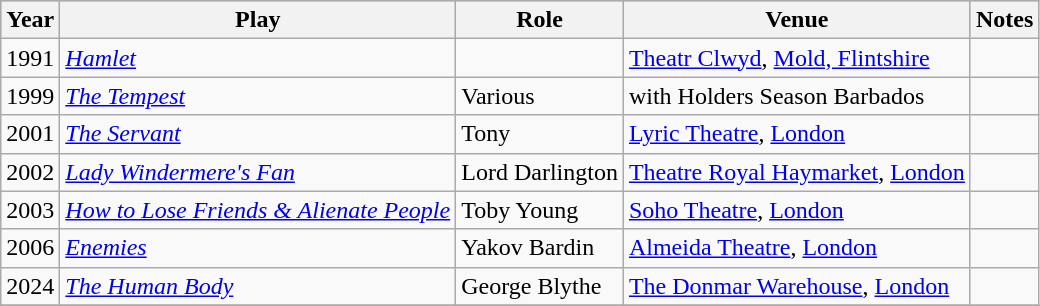<table class="wikitable">
<tr style="background:#b0c4de; text-align:center;">
<th>Year</th>
<th>Play</th>
<th>Role</th>
<th>Venue</th>
<th>Notes</th>
</tr>
<tr>
<td>1991</td>
<td><em><a href='#'>Hamlet</a></em></td>
<td></td>
<td><a href='#'>Theatr Clwyd</a>, <a href='#'>Mold, Flintshire</a></td>
<td></td>
</tr>
<tr>
<td>1999</td>
<td><em><a href='#'>The Tempest</a></em></td>
<td>Various</td>
<td>with Holders Season Barbados</td>
</tr>
<tr>
<td>2001</td>
<td><em><a href='#'>The Servant</a></em></td>
<td>Tony</td>
<td><a href='#'>Lyric Theatre</a>, <a href='#'>London</a></td>
<td></td>
</tr>
<tr>
<td>2002</td>
<td><em><a href='#'>Lady Windermere's Fan</a></em></td>
<td>Lord Darlington</td>
<td><a href='#'>Theatre Royal Haymarket</a>, <a href='#'>London</a></td>
<td></td>
</tr>
<tr>
<td>2003</td>
<td><em><a href='#'>How to Lose Friends & Alienate People</a></em></td>
<td>Toby Young</td>
<td><a href='#'>Soho Theatre</a>, <a href='#'>London</a></td>
<td></td>
</tr>
<tr>
<td>2006</td>
<td><em><a href='#'>Enemies</a></em></td>
<td>Yakov Bardin</td>
<td><a href='#'>Almeida Theatre</a>, <a href='#'>London</a></td>
<td></td>
</tr>
<tr>
<td>2024</td>
<td><em><a href='#'>The Human Body</a></em></td>
<td>George Blythe</td>
<td><a href='#'>The Donmar Warehouse</a>, <a href='#'>London</a></td>
<td></td>
</tr>
<tr>
</tr>
</table>
